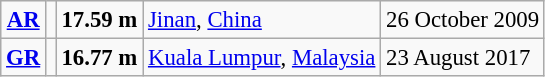<table class="wikitable" style="font-size:95%; position:relative;">
<tr>
<td align=center><strong><a href='#'>AR</a></strong></td>
<td></td>
<td><strong>17.59 m</strong></td>
<td><a href='#'>Jinan</a>, <a href='#'>China</a></td>
<td>26 October 2009</td>
</tr>
<tr>
<td align=center><strong><a href='#'>GR</a></strong></td>
<td></td>
<td><strong>16.77 m</strong></td>
<td><a href='#'>Kuala Lumpur</a>, <a href='#'>Malaysia</a></td>
<td>23 August 2017</td>
</tr>
</table>
